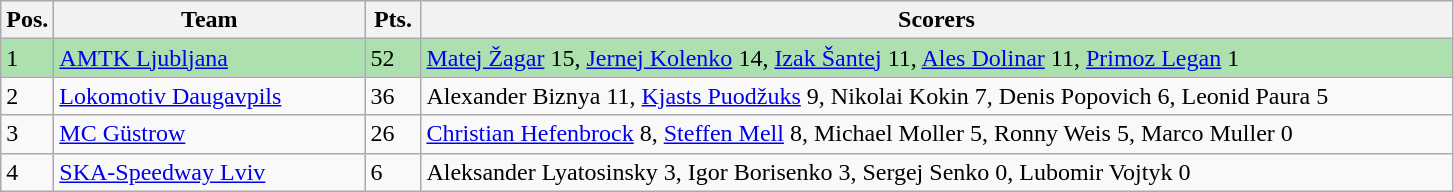<table class=wikitable>
<tr>
<th width=20>Pos.</th>
<th width=200>Team</th>
<th width=30>Pts.</th>
<th width=680>Scorers</th>
</tr>
<tr style="background:#ACE1AF;">
<td>1</td>
<td align=left> <a href='#'>AMTK Ljubljana</a></td>
<td>52</td>
<td><a href='#'>Matej Žagar</a> 15, <a href='#'>Jernej Kolenko</a> 14, <a href='#'>Izak Šantej</a> 11, <a href='#'>Ales Dolinar</a> 11, <a href='#'>Primoz Legan</a> 1</td>
</tr>
<tr>
<td>2</td>
<td align=left> <a href='#'>Lokomotiv Daugavpils</a></td>
<td>36</td>
<td>Alexander Biznya 11, <a href='#'>Kjasts Puodžuks</a> 9, Nikolai Kokin 7, Denis Popovich 6, Leonid Paura 5</td>
</tr>
<tr>
<td>3</td>
<td align=left> <a href='#'>MC Güstrow</a></td>
<td>26</td>
<td><a href='#'>Christian Hefenbrock</a> 8, <a href='#'>Steffen Mell</a> 8, Michael Moller 5, Ronny Weis 5, Marco Muller 0</td>
</tr>
<tr>
<td>4</td>
<td align=left> <a href='#'>SKA-Speedway Lviv</a></td>
<td>6</td>
<td>Aleksander Lyatosinsky 3, Igor Borisenko 3, Sergej Senko 0, Lubomir Vojtyk 0</td>
</tr>
</table>
